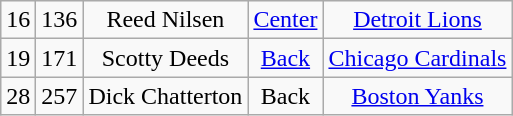<table class="wikitable" style="text-align:center">
<tr>
<td>16</td>
<td>136</td>
<td>Reed Nilsen</td>
<td><a href='#'>Center</a></td>
<td><a href='#'>Detroit Lions</a></td>
</tr>
<tr>
<td>19</td>
<td>171</td>
<td>Scotty Deeds</td>
<td><a href='#'>Back</a></td>
<td><a href='#'>Chicago Cardinals</a></td>
</tr>
<tr>
<td>28</td>
<td>257</td>
<td>Dick Chatterton</td>
<td>Back</td>
<td><a href='#'>Boston Yanks</a></td>
</tr>
</table>
